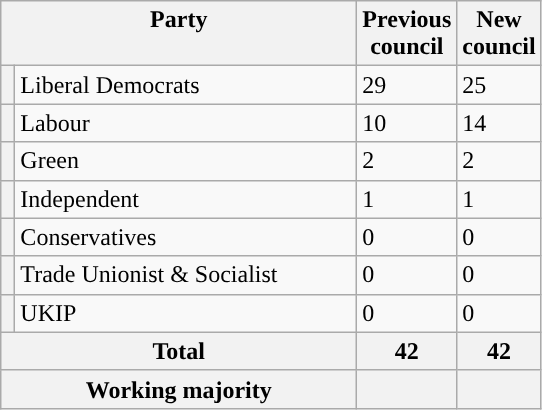<table class="wikitable">
<tr>
<th valign=top colspan="2" style="width: 230px">Party</th>
<th valign=top style="width: 30px">Previous council</th>
<th valign=top style="width: 30px">New council</th>
</tr>
<tr>
<th style="background-color: "></th>
<td>Liberal Democrats</td>
<td>29</td>
<td>25</td>
</tr>
<tr>
<th style="background-color: "></th>
<td>Labour</td>
<td>10</td>
<td>14</td>
</tr>
<tr>
<th style="background-color: "></th>
<td>Green</td>
<td>2</td>
<td>2</td>
</tr>
<tr>
<th style="background-color: "></th>
<td>Independent</td>
<td>1</td>
<td>1</td>
</tr>
<tr>
<th style="background-color: "></th>
<td>Conservatives</td>
<td>0</td>
<td>0</td>
</tr>
<tr>
<th style="background-color: "></th>
<td>Trade Unionist & Socialist</td>
<td>0</td>
<td>0</td>
</tr>
<tr>
<th style="background-color: "></th>
<td>UKIP</td>
<td>0</td>
<td>0</td>
</tr>
<tr>
<th colspan=2>Total</th>
<th style="text-align: center">42</th>
<th colspan=3>42</th>
</tr>
<tr>
<th colspan=2>Working majority</th>
<th></th>
<th></th>
</tr>
</table>
